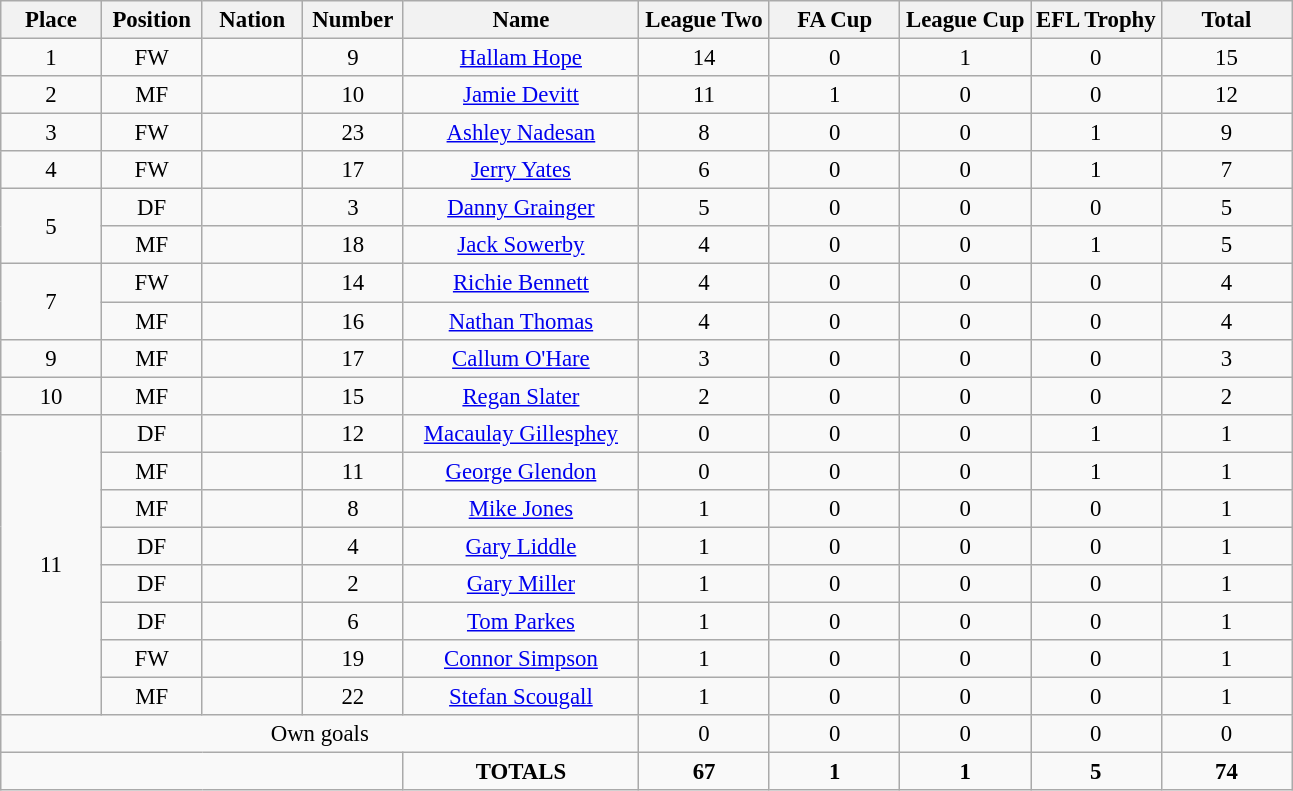<table class="wikitable" style="font-size: 95%; text-align: center;">
<tr>
<th width=60>Place</th>
<th width=60>Position</th>
<th width=60>Nation</th>
<th width=60>Number</th>
<th width=150>Name</th>
<th width=80>League Two</th>
<th width=80>FA Cup</th>
<th width=80>League Cup</th>
<th width=80>EFL Trophy</th>
<th width=80>Total</th>
</tr>
<tr>
<td rowspan=1>1</td>
<td>FW</td>
<td></td>
<td>9</td>
<td><a href='#'>Hallam Hope</a></td>
<td>14</td>
<td>0</td>
<td>1</td>
<td>0</td>
<td>15</td>
</tr>
<tr>
<td rowspan=1>2</td>
<td>MF</td>
<td></td>
<td>10</td>
<td><a href='#'>Jamie Devitt</a></td>
<td>11</td>
<td>1</td>
<td>0</td>
<td>0</td>
<td>12</td>
</tr>
<tr>
<td rowspan=1>3</td>
<td>FW</td>
<td></td>
<td>23</td>
<td><a href='#'>Ashley Nadesan</a></td>
<td>8</td>
<td>0</td>
<td>0</td>
<td>1</td>
<td>9</td>
</tr>
<tr>
<td rowspan=1>4</td>
<td>FW</td>
<td></td>
<td>17</td>
<td><a href='#'>Jerry Yates</a></td>
<td>6</td>
<td>0</td>
<td>0</td>
<td>1</td>
<td>7</td>
</tr>
<tr>
<td rowspan=2>5</td>
<td>DF</td>
<td></td>
<td>3</td>
<td><a href='#'>Danny Grainger</a></td>
<td>5</td>
<td>0</td>
<td>0</td>
<td>0</td>
<td>5</td>
</tr>
<tr>
<td>MF</td>
<td></td>
<td>18</td>
<td><a href='#'>Jack Sowerby</a></td>
<td>4</td>
<td>0</td>
<td>0</td>
<td>1</td>
<td>5</td>
</tr>
<tr>
<td rowspan=2>7</td>
<td>FW</td>
<td></td>
<td>14</td>
<td><a href='#'>Richie Bennett</a></td>
<td>4</td>
<td>0</td>
<td>0</td>
<td>0</td>
<td>4</td>
</tr>
<tr>
<td>MF</td>
<td></td>
<td>16</td>
<td><a href='#'>Nathan Thomas</a></td>
<td>4</td>
<td>0</td>
<td>0</td>
<td>0</td>
<td>4</td>
</tr>
<tr>
<td rowspan=1>9</td>
<td>MF</td>
<td></td>
<td>17</td>
<td><a href='#'>Callum O'Hare</a></td>
<td>3</td>
<td>0</td>
<td>0</td>
<td>0</td>
<td>3</td>
</tr>
<tr>
<td rowspan=1>10</td>
<td>MF</td>
<td></td>
<td>15</td>
<td><a href='#'>Regan Slater</a></td>
<td>2</td>
<td>0</td>
<td>0</td>
<td>0</td>
<td>2</td>
</tr>
<tr>
<td rowspan=8>11</td>
<td>DF</td>
<td></td>
<td>12</td>
<td><a href='#'>Macaulay Gillesphey</a></td>
<td>0</td>
<td>0</td>
<td>0</td>
<td>1</td>
<td>1</td>
</tr>
<tr>
<td>MF</td>
<td></td>
<td>11</td>
<td><a href='#'>George Glendon</a></td>
<td>0</td>
<td>0</td>
<td>0</td>
<td>1</td>
<td>1</td>
</tr>
<tr>
<td>MF</td>
<td></td>
<td>8</td>
<td><a href='#'>Mike Jones</a></td>
<td>1</td>
<td>0</td>
<td>0</td>
<td>0</td>
<td>1</td>
</tr>
<tr>
<td>DF</td>
<td></td>
<td>4</td>
<td><a href='#'>Gary Liddle</a></td>
<td>1</td>
<td>0</td>
<td>0</td>
<td>0</td>
<td>1</td>
</tr>
<tr>
<td>DF</td>
<td></td>
<td>2</td>
<td><a href='#'>Gary Miller</a></td>
<td>1</td>
<td>0</td>
<td>0</td>
<td>0</td>
<td>1</td>
</tr>
<tr>
<td>DF</td>
<td></td>
<td>6</td>
<td><a href='#'>Tom Parkes</a></td>
<td>1</td>
<td>0</td>
<td>0</td>
<td>0</td>
<td>1</td>
</tr>
<tr>
<td>FW</td>
<td></td>
<td>19</td>
<td><a href='#'>Connor Simpson</a></td>
<td>1</td>
<td>0</td>
<td>0</td>
<td>0</td>
<td>1</td>
</tr>
<tr>
<td>MF</td>
<td></td>
<td>22</td>
<td><a href='#'>Stefan Scougall</a></td>
<td>1</td>
<td>0</td>
<td>0</td>
<td>0</td>
<td>1</td>
</tr>
<tr>
<td colspan=5>Own goals</td>
<td>0</td>
<td>0</td>
<td>0</td>
<td>0</td>
<td>0</td>
</tr>
<tr>
<td colspan="4"></td>
<td><strong>TOTALS</strong></td>
<td><strong>67</strong></td>
<td><strong>1</strong></td>
<td><strong>1</strong></td>
<td><strong>5</strong></td>
<td><strong>74</strong></td>
</tr>
</table>
